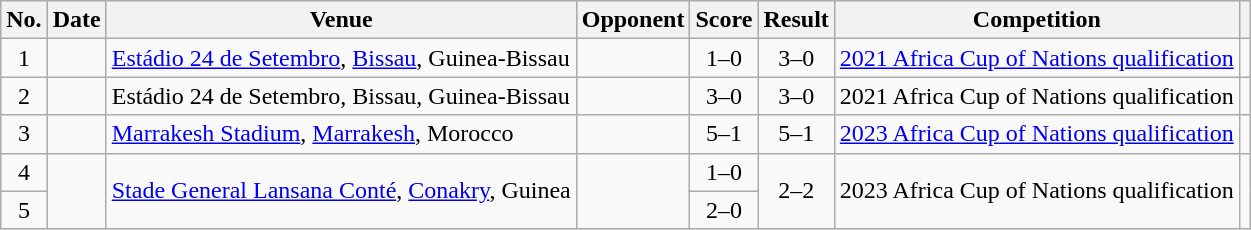<table class="wikitable sortable">
<tr>
<th scope="col">No.</th>
<th scope="col">Date</th>
<th scope="col">Venue</th>
<th scope="col">Opponent</th>
<th scope="col">Score</th>
<th scope="col">Result</th>
<th scope="col">Competition</th>
<th scope="col" class="unsortable"></th>
</tr>
<tr>
<td style="text-align:center">1</td>
<td></td>
<td><a href='#'>Estádio 24 de Setembro</a>, <a href='#'>Bissau</a>, Guinea-Bissau</td>
<td></td>
<td style="text-align:center">1–0</td>
<td style="text-align:center">3–0</td>
<td><a href='#'>2021 Africa Cup of Nations qualification</a></td>
<td></td>
</tr>
<tr>
<td style="text-align:center">2</td>
<td></td>
<td>Estádio 24 de Setembro, Bissau, Guinea-Bissau</td>
<td></td>
<td style="text-align:center">3–0</td>
<td style="text-align:center">3–0</td>
<td>2021 Africa Cup of Nations qualification</td>
<td></td>
</tr>
<tr>
<td style="text-align:center">3</td>
<td></td>
<td><a href='#'>Marrakesh Stadium</a>, <a href='#'>Marrakesh</a>, Morocco</td>
<td></td>
<td style="text-align:center">5–1</td>
<td style="text-align:center">5–1</td>
<td><a href='#'>2023 Africa Cup of Nations qualification</a></td>
<td></td>
</tr>
<tr>
<td style="text-align:center">4</td>
<td rowspan="2"></td>
<td rowspan="2"><a href='#'>Stade General Lansana Conté</a>, <a href='#'>Conakry</a>, Guinea</td>
<td rowspan="2"></td>
<td style="text-align:center">1–0</td>
<td rowspan="2" style="text-align:center">2–2</td>
<td rowspan="2">2023 Africa Cup of Nations qualification</td>
<td rowspan="2"></td>
</tr>
<tr>
<td style="text-align:center">5</td>
<td style="text-align:center">2–0</td>
</tr>
</table>
